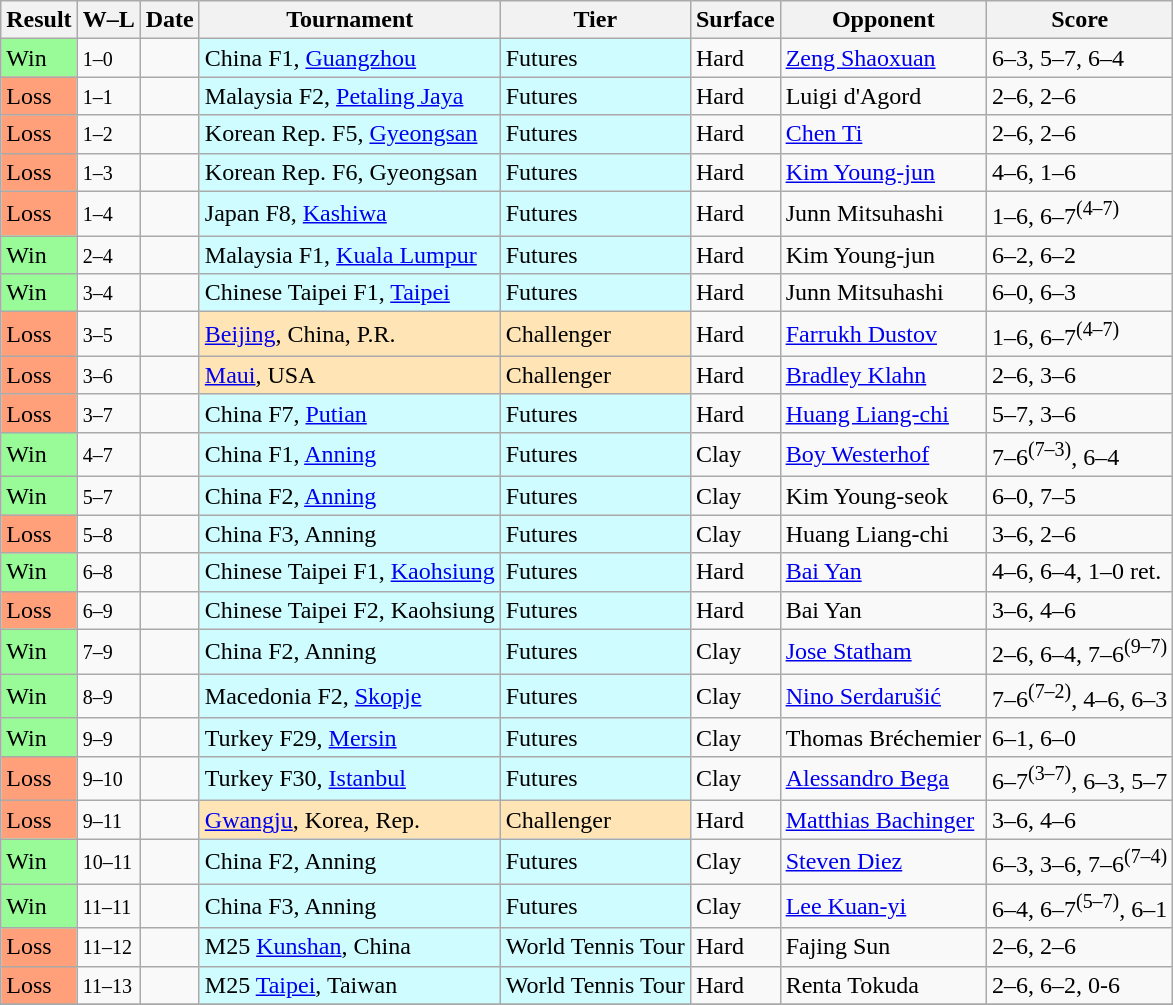<table class="sortable wikitable">
<tr>
<th>Result</th>
<th class="unsortable">W–L</th>
<th>Date</th>
<th>Tournament</th>
<th>Tier</th>
<th>Surface</th>
<th>Opponent</th>
<th class="unsortable">Score</th>
</tr>
<tr>
<td bgcolor=98FB98>Win</td>
<td><small>1–0</small></td>
<td></td>
<td style="background:#cffcff;">China F1, <a href='#'>Guangzhou</a></td>
<td style="background:#cffcff;">Futures</td>
<td>Hard</td>
<td> <a href='#'>Zeng Shaoxuan</a></td>
<td>6–3, 5–7, 6–4</td>
</tr>
<tr>
<td bgcolor=FFA07A>Loss</td>
<td><small>1–1</small></td>
<td></td>
<td style="background:#cffcff;">Malaysia F2, <a href='#'>Petaling Jaya</a></td>
<td style="background:#cffcff;">Futures</td>
<td>Hard</td>
<td> Luigi d'Agord</td>
<td>2–6, 2–6</td>
</tr>
<tr>
<td bgcolor=FFA07A>Loss</td>
<td><small>1–2</small></td>
<td></td>
<td style="background:#cffcff;">Korean Rep. F5, <a href='#'>Gyeongsan</a></td>
<td style="background:#cffcff;">Futures</td>
<td>Hard</td>
<td> <a href='#'>Chen Ti</a></td>
<td>2–6, 2–6</td>
</tr>
<tr>
<td bgcolor=FFA07A>Loss</td>
<td><small>1–3</small></td>
<td></td>
<td style="background:#cffcff;">Korean Rep. F6, Gyeongsan</td>
<td style="background:#cffcff;">Futures</td>
<td>Hard</td>
<td> <a href='#'>Kim Young-jun</a></td>
<td>4–6, 1–6</td>
</tr>
<tr>
<td bgcolor=FFA07A>Loss</td>
<td><small>1–4</small></td>
<td></td>
<td style="background:#cffcff;">Japan F8, <a href='#'>Kashiwa</a></td>
<td style="background:#cffcff;">Futures</td>
<td>Hard</td>
<td> Junn Mitsuhashi</td>
<td>1–6, 6–7<sup>(4–7)</sup></td>
</tr>
<tr>
<td bgcolor=98FB98>Win</td>
<td><small>2–4</small></td>
<td></td>
<td style="background:#cffcff;">Malaysia F1, <a href='#'>Kuala Lumpur</a></td>
<td style="background:#cffcff;">Futures</td>
<td>Hard</td>
<td> Kim Young-jun</td>
<td>6–2, 6–2</td>
</tr>
<tr>
<td bgcolor=98FB98>Win</td>
<td><small>3–4</small></td>
<td></td>
<td style="background:#cffcff;">Chinese Taipei F1, <a href='#'>Taipei</a></td>
<td style="background:#cffcff;">Futures</td>
<td>Hard</td>
<td> Junn Mitsuhashi</td>
<td>6–0, 6–3</td>
</tr>
<tr>
<td bgcolor=FFA07A>Loss</td>
<td><small>3–5</small></td>
<td><a href='#'></a></td>
<td style="background:moccasin;"><a href='#'>Beijing</a>, China, P.R.</td>
<td style="background:moccasin;">Challenger</td>
<td>Hard</td>
<td> <a href='#'>Farrukh Dustov</a></td>
<td>1–6, 6–7<sup>(4–7)</sup></td>
</tr>
<tr>
<td bgcolor=FFA07A>Loss</td>
<td><small>3–6</small></td>
<td><a href='#'></a></td>
<td style="background:moccasin;"><a href='#'>Maui</a>, USA</td>
<td style="background:moccasin;">Challenger</td>
<td>Hard</td>
<td> <a href='#'>Bradley Klahn</a></td>
<td>2–6, 3–6</td>
</tr>
<tr>
<td bgcolor=FFA07A>Loss</td>
<td><small>3–7</small></td>
<td></td>
<td style="background:#cffcff;">China F7, <a href='#'>Putian</a></td>
<td style="background:#cffcff;">Futures</td>
<td>Hard</td>
<td> <a href='#'>Huang Liang-chi</a></td>
<td>5–7, 3–6</td>
</tr>
<tr>
<td bgcolor=98FB98>Win</td>
<td><small>4–7</small></td>
<td></td>
<td style="background:#cffcff;">China F1, <a href='#'>Anning</a></td>
<td style="background:#cffcff;">Futures</td>
<td>Clay</td>
<td> <a href='#'>Boy Westerhof</a></td>
<td>7–6<sup>(7–3)</sup>, 6–4</td>
</tr>
<tr>
<td bgcolor=98FB98>Win</td>
<td><small>5–7</small></td>
<td></td>
<td style="background:#cffcff;">China F2, <a href='#'>Anning</a></td>
<td style="background:#cffcff;">Futures</td>
<td>Clay</td>
<td> Kim Young-seok</td>
<td>6–0, 7–5</td>
</tr>
<tr>
<td bgcolor=FFA07A>Loss</td>
<td><small>5–8</small></td>
<td></td>
<td style="background:#cffcff;">China F3, Anning</td>
<td style="background:#cffcff;">Futures</td>
<td>Clay</td>
<td> Huang Liang-chi</td>
<td>3–6, 2–6</td>
</tr>
<tr>
<td bgcolor=98FB98>Win</td>
<td><small>6–8</small></td>
<td></td>
<td style="background:#cffcff;">Chinese Taipei F1, <a href='#'>Kaohsiung</a></td>
<td style="background:#cffcff;">Futures</td>
<td>Hard</td>
<td> <a href='#'>Bai Yan</a></td>
<td>4–6, 6–4, 1–0 ret.</td>
</tr>
<tr>
<td bgcolor=FFA07A>Loss</td>
<td><small>6–9</small></td>
<td></td>
<td style="background:#cffcff;">Chinese Taipei F2, Kaohsiung</td>
<td style="background:#cffcff;">Futures</td>
<td>Hard</td>
<td> Bai Yan</td>
<td>3–6, 4–6</td>
</tr>
<tr>
<td bgcolor=98FB98>Win</td>
<td><small>7–9</small></td>
<td></td>
<td style="background:#cffcff;">China F2, Anning</td>
<td style="background:#cffcff;">Futures</td>
<td>Clay</td>
<td> <a href='#'>Jose Statham</a></td>
<td>2–6, 6–4, 7–6<sup>(9–7)</sup></td>
</tr>
<tr>
<td bgcolor=98FB98>Win</td>
<td><small>8–9</small></td>
<td></td>
<td style="background:#cffcff;">Macedonia F2, <a href='#'>Skopje</a></td>
<td style="background:#cffcff;">Futures</td>
<td>Clay</td>
<td> <a href='#'>Nino Serdarušić</a></td>
<td>7–6<sup>(7–2)</sup>, 4–6, 6–3</td>
</tr>
<tr>
<td bgcolor=98FB98>Win</td>
<td><small>9–9</small></td>
<td></td>
<td style="background:#cffcff;">Turkey F29, <a href='#'>Mersin</a></td>
<td style="background:#cffcff;">Futures</td>
<td>Clay</td>
<td> Thomas Bréchemier</td>
<td>6–1, 6–0</td>
</tr>
<tr>
<td bgcolor=FFA07A>Loss</td>
<td><small>9–10</small></td>
<td></td>
<td style="background:#cffcff;">Turkey F30, <a href='#'>Istanbul</a></td>
<td style="background:#cffcff;">Futures</td>
<td>Clay</td>
<td> <a href='#'>Alessandro Bega</a></td>
<td>6–7<sup>(3–7)</sup>, 6–3, 5–7</td>
</tr>
<tr>
<td bgcolor=FFA07A>Loss</td>
<td><small>9–11</small></td>
<td><a href='#'></a></td>
<td style="background:moccasin;"><a href='#'>Gwangju</a>, Korea, Rep.</td>
<td style="background:moccasin;">Challenger</td>
<td>Hard</td>
<td> <a href='#'>Matthias Bachinger</a></td>
<td>3–6, 4–6</td>
</tr>
<tr>
<td bgcolor=98FB98>Win</td>
<td><small>10–11</small></td>
<td></td>
<td style="background:#cffcff;">China F2, Anning</td>
<td style="background:#cffcff;">Futures</td>
<td>Clay</td>
<td> <a href='#'>Steven Diez</a></td>
<td>6–3, 3–6, 7–6<sup>(7–4)</sup></td>
</tr>
<tr>
<td bgcolor=98FB98>Win</td>
<td><small>11–11</small></td>
<td></td>
<td style="background:#cffcff;">China F3, Anning</td>
<td style="background:#cffcff;">Futures</td>
<td>Clay</td>
<td> <a href='#'>Lee Kuan-yi</a></td>
<td>6–4, 6–7<sup>(5–7)</sup>, 6–1</td>
</tr>
<tr>
<td bgcolor=FFA07A>Loss</td>
<td><small>11–12</small></td>
<td></td>
<td style="background:#cffcff;">M25 <a href='#'>Kunshan</a>, China</td>
<td style="background:#cffcff;">World Tennis Tour</td>
<td>Hard</td>
<td> Fajing Sun</td>
<td>2–6, 2–6</td>
</tr>
<tr>
<td bgcolor=FFA07A>Loss</td>
<td><small>11–13</small></td>
<td></td>
<td style="background:#cffcff;">M25 <a href='#'>Taipei</a>, Taiwan</td>
<td style="background:#cffcff;">World Tennis Tour</td>
<td>Hard</td>
<td> Renta Tokuda</td>
<td>2–6, 6–2, 0-6</td>
</tr>
<tr>
</tr>
</table>
